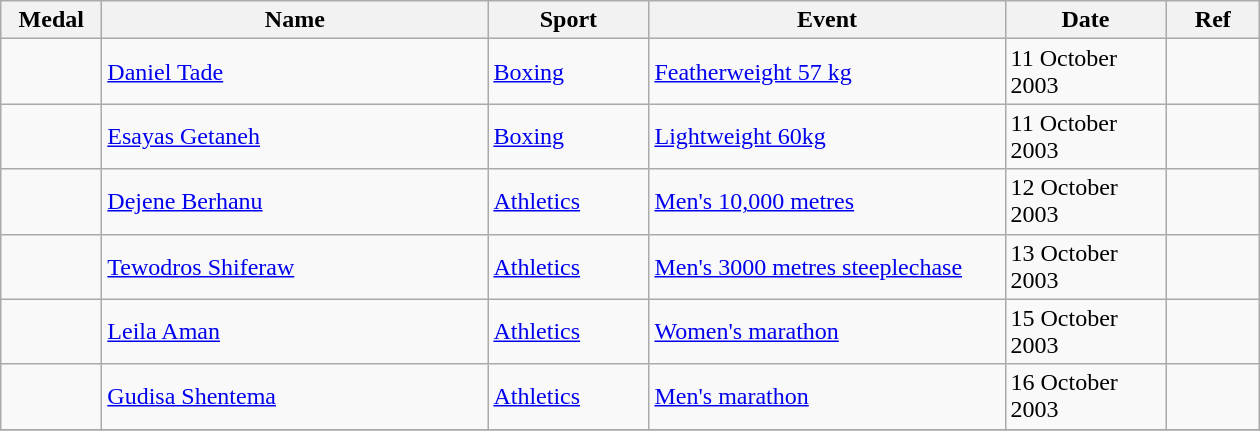<table class="wikitable sortable" style="font-size:100%">
<tr>
<th width="60">Medal</th>
<th width="250">Name</th>
<th width="100">Sport</th>
<th width="230">Event</th>
<th width="100">Date</th>
<th width="55">Ref</th>
</tr>
<tr>
<td></td>
<td><a href='#'>Daniel Tade</a></td>
<td><a href='#'>Boxing</a></td>
<td><a href='#'>Featherweight 57 kg</a></td>
<td>11 October 2003</td>
<td></td>
</tr>
<tr>
<td></td>
<td><a href='#'>Esayas Getaneh</a></td>
<td><a href='#'>Boxing</a></td>
<td><a href='#'>Lightweight 60kg</a></td>
<td>11 October 2003</td>
<td></td>
</tr>
<tr>
<td></td>
<td><a href='#'>Dejene Berhanu</a></td>
<td><a href='#'>Athletics</a></td>
<td><a href='#'>Men's 10,000 metres</a></td>
<td>12 October 2003</td>
<td></td>
</tr>
<tr>
<td></td>
<td><a href='#'>Tewodros Shiferaw</a></td>
<td><a href='#'>Athletics</a></td>
<td><a href='#'>Men's 3000 metres steeplechase</a></td>
<td>13 October 2003</td>
<td></td>
</tr>
<tr>
<td></td>
<td><a href='#'>Leila Aman</a></td>
<td><a href='#'>Athletics</a></td>
<td><a href='#'>Women's marathon</a></td>
<td>15 October 2003</td>
<td></td>
</tr>
<tr>
<td></td>
<td><a href='#'>Gudisa Shentema</a></td>
<td><a href='#'>Athletics</a></td>
<td><a href='#'>Men's marathon</a></td>
<td>16 October 2003</td>
<td></td>
</tr>
<tr>
</tr>
</table>
